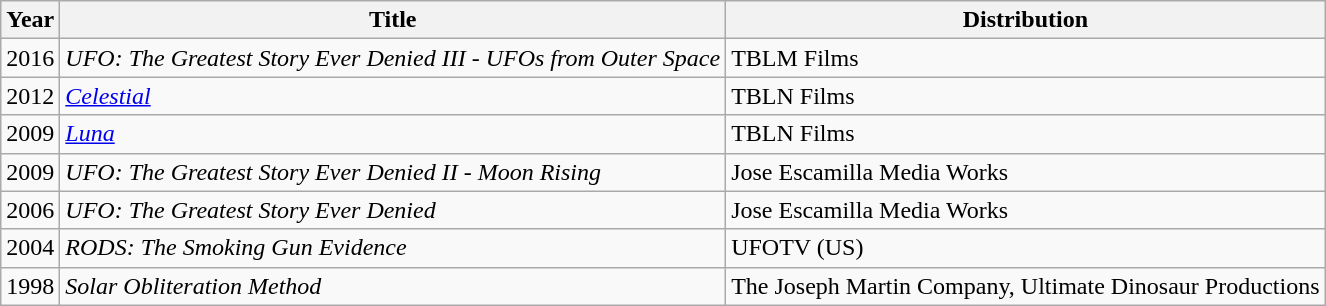<table class="wikitable">
<tr>
<th>Year</th>
<th>Title</th>
<th>Distribution</th>
</tr>
<tr>
<td>2016</td>
<td><em>UFO: The Greatest Story Ever Denied III - UFOs from Outer Space</em></td>
<td>TBLM Films</td>
</tr>
<tr>
<td>2012</td>
<td><em><a href='#'>Celestial</a></em></td>
<td>TBLN Films</td>
</tr>
<tr>
<td>2009</td>
<td><em><a href='#'>Luna</a></em></td>
<td>TBLN Films</td>
</tr>
<tr>
<td>2009</td>
<td><em>UFO: The Greatest Story Ever Denied II - Moon Rising</em></td>
<td>Jose Escamilla Media Works</td>
</tr>
<tr>
<td>2006</td>
<td><em>UFO: The Greatest Story Ever Denied</em></td>
<td>Jose Escamilla Media Works</td>
</tr>
<tr>
<td>2004</td>
<td><em>RODS: The Smoking Gun Evidence</em></td>
<td>UFOTV (US)</td>
</tr>
<tr>
<td>1998</td>
<td><em>Solar Obliteration Method</em></td>
<td>The Joseph Martin Company,  Ultimate Dinosaur Productions</td>
</tr>
</table>
